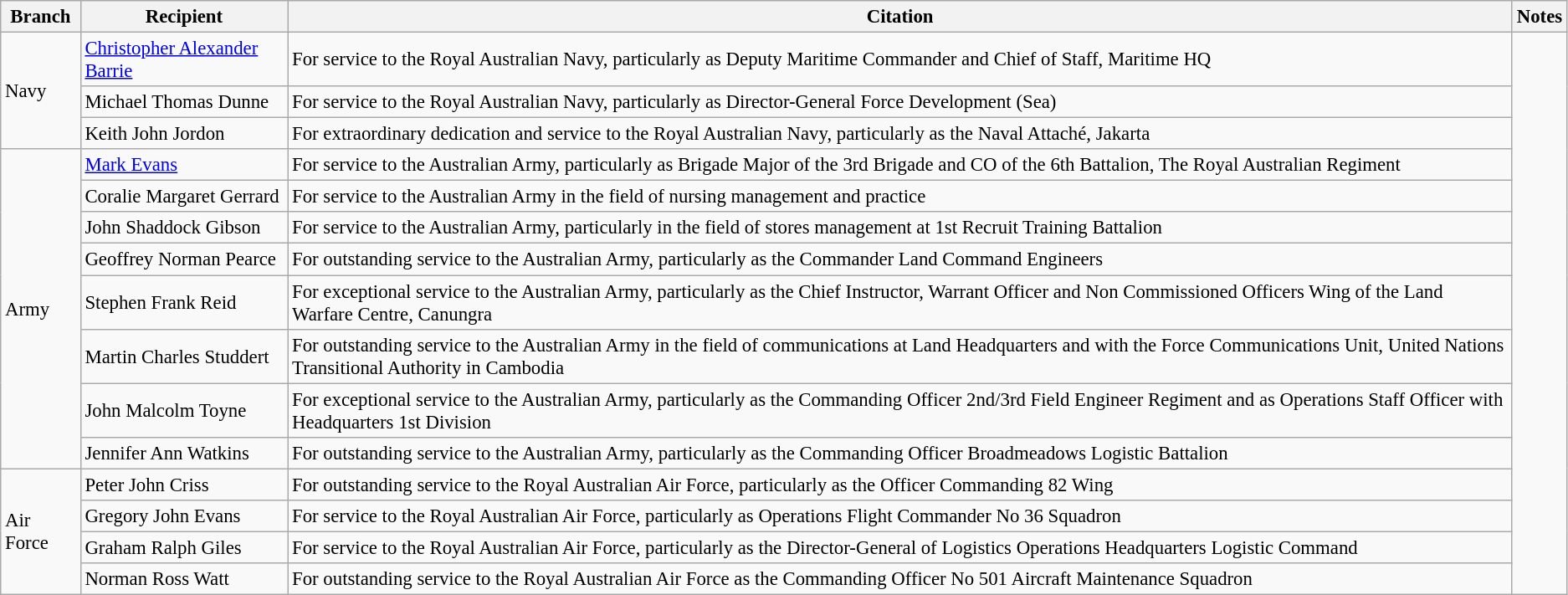<table class="wikitable" style="font-size:95%;">
<tr>
<th>Branch</th>
<th>Recipient</th>
<th>Citation</th>
<th>Notes</th>
</tr>
<tr>
<td rowspan=3>Navy</td>
<td> <a href='#'>Christopher Alexander Barrie</a></td>
<td>For service to the Royal Australian Navy, particularly as Deputy Maritime Commander and Chief of Staff, Maritime HQ</td>
<td rowspan=15></td>
</tr>
<tr>
<td> Michael Thomas Dunne</td>
<td>For service to the Royal Australian Navy, particularly as Director-General Force Development (Sea)</td>
</tr>
<tr>
<td> Keith John Jordon</td>
<td>For extraordinary dedication and service to the Royal Australian Navy, particularly as the Naval Attaché, Jakarta</td>
</tr>
<tr>
<td rowspan=8>Army</td>
<td> <a href='#'>Mark Evans</a></td>
<td>For service to the Australian Army, particularly as Brigade Major of the 3rd Brigade and CO of the 6th Battalion, The Royal Australian Regiment</td>
</tr>
<tr>
<td> Coralie Margaret Gerrard</td>
<td>For service to the Australian Army in the field of nursing management and practice</td>
</tr>
<tr>
<td> John Shaddock Gibson</td>
<td>For service to the Australian Army, particularly in the field of stores management at 1st Recruit Training Battalion</td>
</tr>
<tr>
<td> Geoffrey Norman Pearce</td>
<td>For outstanding service to the Australian Army, particularly as the Commander Land Command Engineers</td>
</tr>
<tr>
<td> Stephen Frank Reid</td>
<td>For exceptional service to the Australian Army, particularly as the Chief Instructor, Warrant Officer and Non Commissioned Officers Wing of the Land Warfare Centre, Canungra</td>
</tr>
<tr>
<td> Martin Charles Studdert</td>
<td>For outstanding service to the Australian Army in the field of communications at Land Headquarters and with the Force Communications Unit, United Nations Transitional Authority in Cambodia</td>
</tr>
<tr>
<td> John Malcolm Toyne</td>
<td>For exceptional service to the Australian Army, particularly as the Commanding Officer 2nd/3rd Field Engineer Regiment and as Operations Staff Officer with Headquarters 1st Division</td>
</tr>
<tr>
<td> Jennifer Ann Watkins</td>
<td>For outstanding service to the Australian Army, particularly as the Commanding Officer Broadmeadows Logistic Battalion</td>
</tr>
<tr>
<td rowspan=4>Air Force</td>
<td> Peter John Criss</td>
<td>For outstanding service to the Royal Australian Air Force, particularly as the Officer Commanding 82 Wing</td>
</tr>
<tr>
<td> Gregory John Evans</td>
<td>For service to the Royal Australian Air Force, particularly as Operations Flight Commander No 36 Squadron</td>
</tr>
<tr>
<td> Graham Ralph Giles</td>
<td>For service to the Royal Australian Air Force, particularly as the Director-General of Logistics Operations Headquarters Logistic Command</td>
</tr>
<tr>
<td> Norman Ross Watt</td>
<td>For outstanding service to the Royal Australian Air Force as the Commanding Officer No 501 Aircraft Maintenance Squadron</td>
</tr>
</table>
